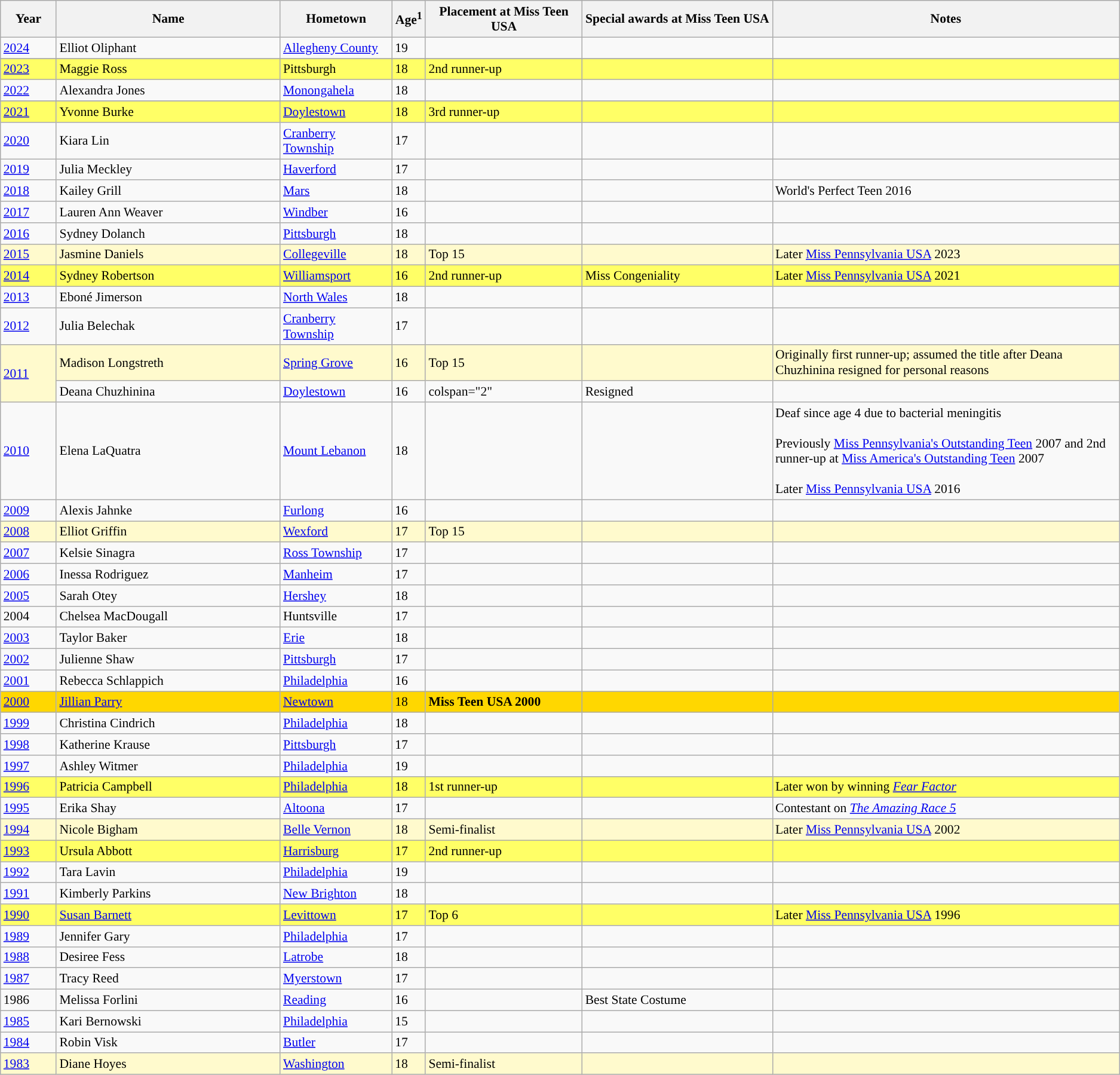<table class="wikitable"style="font-size:90%;">
<tr bgcolor="#efefef">
<th width=5%>Year</th>
<th width=20%>Name</th>
<th width=10%>Hometown</th>
<th width=3%>Age<sup>1</sup></th>
<th width=14%>Placement at Miss Teen USA</th>
<th width=17%>Special awards at Miss Teen  USA</th>
<th width=31%>Notes</th>
</tr>
<tr>
<td><a href='#'>2024</a></td>
<td>Elliot Oliphant</td>
<td><a href='#'>Allegheny County</a></td>
<td>19</td>
<td></td>
<td></td>
<td></td>
</tr>
<tr>
</tr>
<tr style="background-color:#FFFF66">
<td><a href='#'>2023</a></td>
<td>Maggie Ross</td>
<td>Pittsburgh</td>
<td>18</td>
<td>2nd runner-up</td>
<td></td>
<td></td>
</tr>
<tr>
<td><a href='#'>2022</a></td>
<td>Alexandra Jones</td>
<td><a href='#'>Monongahela</a></td>
<td>18</td>
<td></td>
<td></td>
<td></td>
</tr>
<tr>
</tr>
<tr style="background-color:#FFFF66">
<td><a href='#'>2021</a></td>
<td>Yvonne Burke</td>
<td><a href='#'>Doylestown</a></td>
<td>18</td>
<td>3rd runner-up</td>
<td></td>
<td></td>
</tr>
<tr>
<td><a href='#'>2020</a></td>
<td>Kiara Lin</td>
<td><a href='#'>Cranberry Township</a></td>
<td>17</td>
<td></td>
<td></td>
<td></td>
</tr>
<tr>
<td><a href='#'>2019</a></td>
<td>Julia Meckley</td>
<td><a href='#'>Haverford</a></td>
<td>17</td>
<td></td>
<td></td>
<td></td>
</tr>
<tr>
<td><a href='#'>2018</a></td>
<td>Kailey Grill</td>
<td><a href='#'>Mars</a></td>
<td>18</td>
<td></td>
<td></td>
<td>World's Perfect Teen 2016</td>
</tr>
<tr>
<td><a href='#'>2017</a></td>
<td>Lauren Ann Weaver</td>
<td><a href='#'>Windber</a></td>
<td>16</td>
<td></td>
<td></td>
<td></td>
</tr>
<tr>
<td><a href='#'>2016</a></td>
<td>Sydney Dolanch</td>
<td><a href='#'>Pittsburgh</a></td>
<td>18</td>
<td></td>
<td></td>
<td></td>
</tr>
<tr style="background-color:#FFFACD;”">
<td><a href='#'>2015</a></td>
<td>Jasmine Daniels</td>
<td><a href='#'>Collegeville</a></td>
<td>18</td>
<td>Top 15</td>
<td></td>
<td>Later <a href='#'>Miss Pennsylvania USA</a> 2023</td>
</tr>
<tr style="background-color:#FFFF66;”">
<td><a href='#'>2014</a></td>
<td>Sydney Robertson</td>
<td><a href='#'>Williamsport</a></td>
<td>16</td>
<td>2nd runner-up</td>
<td>Miss Congeniality</td>
<td>Later <a href='#'>Miss Pennsylvania USA</a> 2021</td>
</tr>
<tr>
<td><a href='#'>2013</a></td>
<td>Eboné Jimerson</td>
<td><a href='#'>North Wales</a></td>
<td>18</td>
<td></td>
<td></td>
<td></td>
</tr>
<tr>
<td><a href='#'>2012</a></td>
<td>Julia Belechak</td>
<td><a href='#'>Cranberry Township</a></td>
<td>17</td>
<td></td>
<td></td>
<td></td>
</tr>
<tr style="background-color:#FFFACD;”">
<td rowspan=2><a href='#'>2011</a></td>
<td>Madison Longstreth</td>
<td><a href='#'>Spring Grove</a></td>
<td>16</td>
<td>Top 15</td>
<td></td>
<td>Originally first runner-up; assumed the title after Deana Chuzhinina resigned for personal reasons</td>
</tr>
<tr>
<td>Deana Chuzhinina</td>
<td><a href='#'>Doylestown</a></td>
<td>16</td>
<td>colspan="2" </td>
<td>Resigned</td>
</tr>
<tr>
<td><a href='#'>2010</a></td>
<td>Elena LaQuatra</td>
<td><a href='#'>Mount Lebanon</a></td>
<td>18</td>
<td></td>
<td></td>
<td>Deaf since age 4 due to bacterial meningitis<br><br>Previously <a href='#'>Miss Pennsylvania's Outstanding Teen</a> 2007 and 2nd runner-up at <a href='#'>Miss America's Outstanding Teen</a> 2007<br><br>Later <a href='#'>Miss Pennsylvania USA</a> 2016</td>
</tr>
<tr>
<td><a href='#'>2009</a></td>
<td>Alexis Jahnke</td>
<td><a href='#'>Furlong</a></td>
<td>16</td>
<td></td>
<td></td>
<td></td>
</tr>
<tr style="background-color:#FFFACD;”">
<td><a href='#'>2008</a></td>
<td>Elliot Griffin</td>
<td><a href='#'>Wexford</a></td>
<td>17</td>
<td>Top 15</td>
<td></td>
<td></td>
</tr>
<tr>
<td><a href='#'>2007</a></td>
<td>Kelsie Sinagra</td>
<td><a href='#'>Ross Township</a></td>
<td>17</td>
<td></td>
<td></td>
<td></td>
</tr>
<tr>
<td><a href='#'>2006</a></td>
<td>Inessa Rodriguez</td>
<td><a href='#'>Manheim</a></td>
<td>17</td>
<td></td>
<td></td>
<td></td>
</tr>
<tr>
<td><a href='#'>2005</a></td>
<td>Sarah Otey</td>
<td><a href='#'>Hershey</a></td>
<td>18</td>
<td></td>
<td></td>
<td></td>
</tr>
<tr>
<td>2004</td>
<td>Chelsea MacDougall</td>
<td>Huntsville</td>
<td>17</td>
<td></td>
<td></td>
<td></td>
</tr>
<tr>
<td><a href='#'>2003</a></td>
<td>Taylor Baker</td>
<td><a href='#'>Erie</a></td>
<td>18</td>
<td></td>
<td></td>
<td></td>
</tr>
<tr>
<td><a href='#'>2002</a></td>
<td>Julienne Shaw</td>
<td><a href='#'>Pittsburgh</a></td>
<td>17</td>
<td></td>
<td></td>
<td></td>
</tr>
<tr>
<td><a href='#'>2001</a></td>
<td>Rebecca Schlappich</td>
<td><a href='#'>Philadelphia</a></td>
<td>16</td>
<td></td>
<td></td>
<td></td>
</tr>
<tr style="background-color:GOLD;">
<td><a href='#'>2000</a></td>
<td><a href='#'>Jillian Parry</a></td>
<td><a href='#'>Newtown</a></td>
<td>18</td>
<td><strong>Miss Teen USA 2000</strong></td>
<td></td>
<td></td>
</tr>
<tr>
<td><a href='#'>1999</a></td>
<td>Christina Cindrich</td>
<td><a href='#'>Philadelphia</a></td>
<td>18</td>
<td></td>
<td></td>
<td></td>
</tr>
<tr>
<td><a href='#'>1998</a></td>
<td>Katherine Krause</td>
<td><a href='#'>Pittsburgh</a></td>
<td>17</td>
<td></td>
<td></td>
<td></td>
</tr>
<tr>
<td><a href='#'>1997</a></td>
<td>Ashley Witmer</td>
<td><a href='#'>Philadelphia</a></td>
<td>19</td>
<td></td>
<td></td>
<td></td>
</tr>
<tr style="background-color:#FFFF66;”">
<td><a href='#'>1996</a></td>
<td>Patricia Campbell</td>
<td><a href='#'>Philadelphia</a></td>
<td>18</td>
<td>1st runner-up</td>
<td></td>
<td>Later won  by winning <em><a href='#'>Fear Factor</a></em></td>
</tr>
<tr>
<td><a href='#'>1995</a></td>
<td>Erika Shay</td>
<td><a href='#'>Altoona</a></td>
<td>17</td>
<td></td>
<td></td>
<td>Contestant on <em><a href='#'>The Amazing Race 5</a></em></td>
</tr>
<tr style="background-color:#FFFACD;”">
<td><a href='#'>1994</a></td>
<td>Nicole Bigham</td>
<td><a href='#'>Belle Vernon</a></td>
<td>18</td>
<td>Semi-finalist</td>
<td></td>
<td>Later <a href='#'>Miss Pennsylvania USA</a> 2002</td>
</tr>
<tr style="background-color:#FFFF66;”">
<td><a href='#'>1993</a></td>
<td>Ursula Abbott</td>
<td><a href='#'>Harrisburg</a></td>
<td>17</td>
<td>2nd runner-up</td>
<td></td>
<td></td>
</tr>
<tr>
<td><a href='#'>1992</a></td>
<td>Tara Lavin</td>
<td><a href='#'>Philadelphia</a></td>
<td>19</td>
<td></td>
<td></td>
<td></td>
</tr>
<tr>
<td><a href='#'>1991</a></td>
<td>Kimberly Parkins</td>
<td><a href='#'>New Brighton</a></td>
<td>18</td>
<td></td>
<td></td>
<td></td>
</tr>
<tr style="background-color:#FFFF66;”">
<td><a href='#'>1990</a></td>
<td><a href='#'>Susan Barnett</a></td>
<td><a href='#'>Levittown</a></td>
<td>17</td>
<td>Top 6</td>
<td></td>
<td>Later <a href='#'>Miss Pennsylvania USA</a> 1996</td>
</tr>
<tr>
<td><a href='#'>1989</a></td>
<td>Jennifer Gary</td>
<td><a href='#'>Philadelphia</a></td>
<td>17</td>
<td></td>
<td></td>
<td></td>
</tr>
<tr>
<td><a href='#'>1988</a></td>
<td>Desiree Fess</td>
<td><a href='#'>Latrobe</a></td>
<td>18</td>
<td></td>
<td></td>
<td></td>
</tr>
<tr>
<td><a href='#'>1987</a></td>
<td>Tracy Reed</td>
<td><a href='#'>Myerstown</a></td>
<td>17</td>
<td></td>
<td></td>
<td></td>
</tr>
<tr>
<td>1986</td>
<td>Melissa Forlini</td>
<td><a href='#'>Reading</a></td>
<td>16</td>
<td></td>
<td>Best State Costume</td>
<td></td>
</tr>
<tr>
<td><a href='#'>1985</a></td>
<td>Kari Bernowski</td>
<td><a href='#'>Philadelphia</a></td>
<td>15</td>
<td></td>
<td></td>
<td></td>
</tr>
<tr>
<td><a href='#'>1984</a></td>
<td>Robin Visk</td>
<td><a href='#'>Butler</a></td>
<td>17</td>
<td></td>
<td></td>
<td></td>
</tr>
<tr style="background-color:#FFFACD;”">
<td><a href='#'>1983</a></td>
<td>Diane Hoyes</td>
<td><a href='#'>Washington</a></td>
<td>18</td>
<td>Semi-finalist</td>
<td></td>
<td></td>
</tr>
</table>
